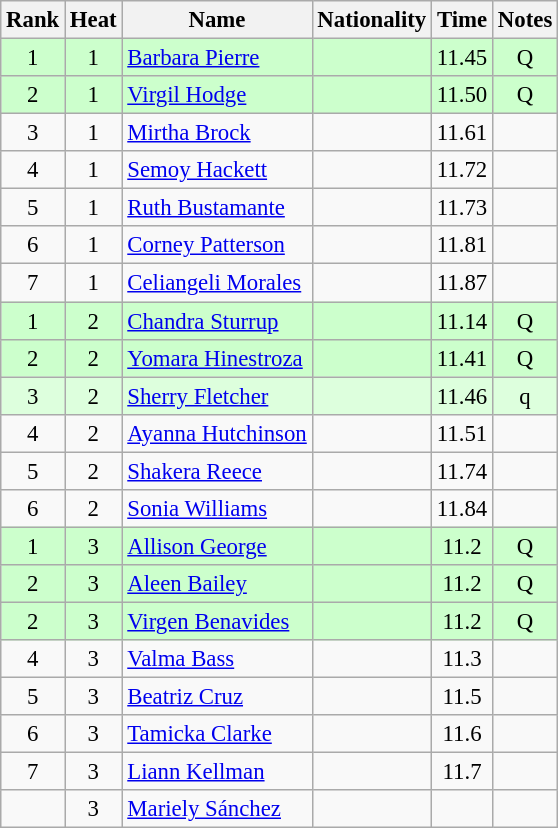<table class="wikitable sortable" style="text-align:center;font-size:95%">
<tr>
<th>Rank</th>
<th>Heat</th>
<th>Name</th>
<th>Nationality</th>
<th>Time</th>
<th>Notes</th>
</tr>
<tr bgcolor=ccffcc>
<td>1</td>
<td>1</td>
<td align=left><a href='#'>Barbara Pierre</a></td>
<td align=left></td>
<td>11.45</td>
<td>Q</td>
</tr>
<tr bgcolor=ccffcc>
<td>2</td>
<td>1</td>
<td align=left><a href='#'>Virgil Hodge</a></td>
<td align=left></td>
<td>11.50</td>
<td>Q</td>
</tr>
<tr>
<td>3</td>
<td>1</td>
<td align=left><a href='#'>Mirtha Brock</a></td>
<td align=left></td>
<td>11.61</td>
<td></td>
</tr>
<tr>
<td>4</td>
<td>1</td>
<td align=left><a href='#'>Semoy Hackett</a></td>
<td align=left></td>
<td>11.72</td>
<td></td>
</tr>
<tr>
<td>5</td>
<td>1</td>
<td align=left><a href='#'>Ruth Bustamante</a></td>
<td align=left></td>
<td>11.73</td>
<td></td>
</tr>
<tr>
<td>6</td>
<td>1</td>
<td align=left><a href='#'>Corney Patterson</a></td>
<td align=left></td>
<td>11.81</td>
<td></td>
</tr>
<tr>
<td>7</td>
<td>1</td>
<td align=left><a href='#'>Celiangeli Morales</a></td>
<td align=left></td>
<td>11.87</td>
<td></td>
</tr>
<tr bgcolor=ccffcc>
<td>1</td>
<td>2</td>
<td align=left><a href='#'>Chandra Sturrup</a></td>
<td align=left></td>
<td>11.14</td>
<td>Q</td>
</tr>
<tr bgcolor=ccffcc>
<td>2</td>
<td>2</td>
<td align=left><a href='#'>Yomara Hinestroza</a></td>
<td align=left></td>
<td>11.41</td>
<td>Q</td>
</tr>
<tr bgcolor=ddffdd>
<td>3</td>
<td>2</td>
<td align=left><a href='#'>Sherry Fletcher</a></td>
<td align=left></td>
<td>11.46</td>
<td>q</td>
</tr>
<tr>
<td>4</td>
<td>2</td>
<td align=left><a href='#'>Ayanna Hutchinson</a></td>
<td align=left></td>
<td>11.51</td>
<td></td>
</tr>
<tr>
<td>5</td>
<td>2</td>
<td align=left><a href='#'>Shakera Reece</a></td>
<td align=left></td>
<td>11.74</td>
<td></td>
</tr>
<tr>
<td>6</td>
<td>2</td>
<td align=left><a href='#'>Sonia Williams</a></td>
<td align=left></td>
<td>11.84</td>
<td></td>
</tr>
<tr bgcolor=ccffcc>
<td>1</td>
<td>3</td>
<td align=left><a href='#'>Allison George</a></td>
<td align=left></td>
<td>11.2</td>
<td>Q</td>
</tr>
<tr bgcolor=ccffcc>
<td>2</td>
<td>3</td>
<td align=left><a href='#'>Aleen Bailey</a></td>
<td align=left></td>
<td>11.2</td>
<td>Q</td>
</tr>
<tr bgcolor=ccffcc>
<td>2</td>
<td>3</td>
<td align=left><a href='#'>Virgen Benavides</a></td>
<td align=left></td>
<td>11.2</td>
<td>Q</td>
</tr>
<tr>
<td>4</td>
<td>3</td>
<td align=left><a href='#'>Valma Bass</a></td>
<td align=left></td>
<td>11.3</td>
<td></td>
</tr>
<tr>
<td>5</td>
<td>3</td>
<td align=left><a href='#'>Beatriz Cruz</a></td>
<td align=left></td>
<td>11.5</td>
<td></td>
</tr>
<tr>
<td>6</td>
<td>3</td>
<td align=left><a href='#'>Tamicka Clarke</a></td>
<td align=left></td>
<td>11.6</td>
<td></td>
</tr>
<tr>
<td>7</td>
<td>3</td>
<td align=left><a href='#'>Liann Kellman</a></td>
<td align=left></td>
<td>11.7</td>
<td></td>
</tr>
<tr>
<td></td>
<td>3</td>
<td align=left><a href='#'>Mariely Sánchez</a></td>
<td align=left></td>
<td></td>
<td></td>
</tr>
</table>
